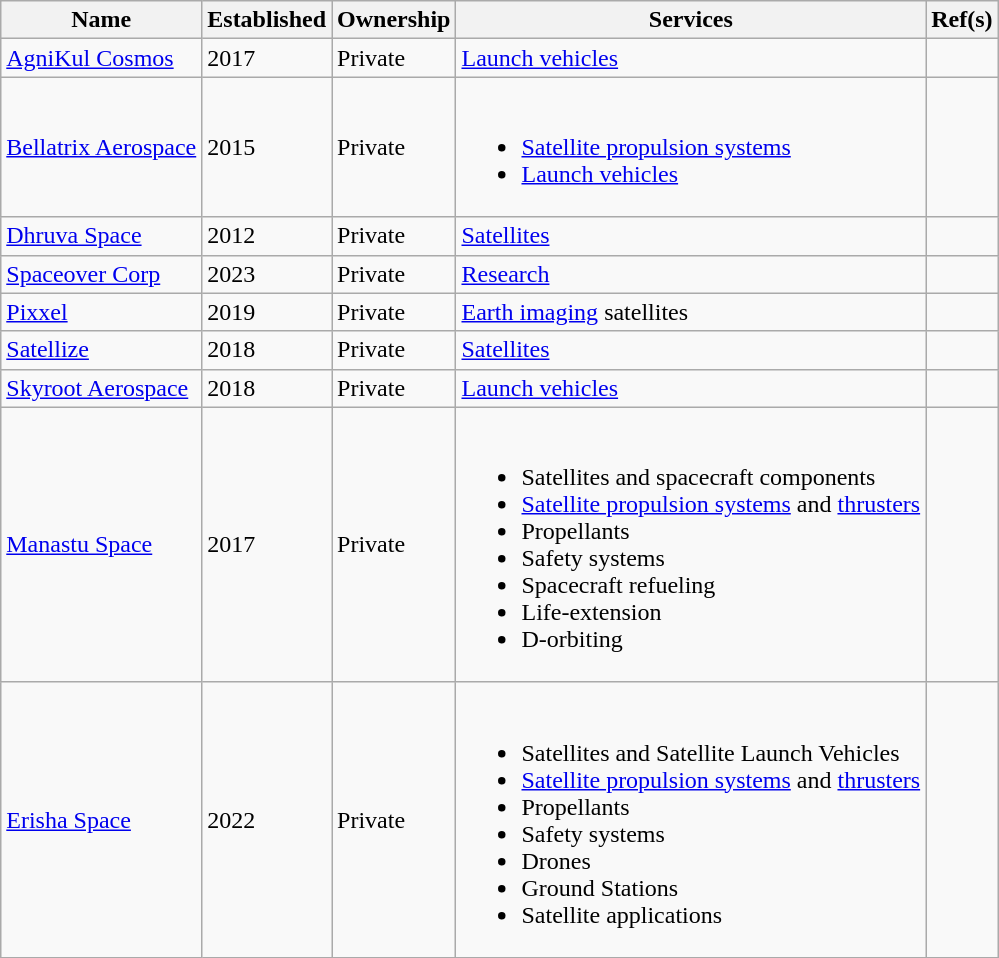<table class="wikitable sortable" style="text-align:left">
<tr>
<th>Name</th>
<th>Established</th>
<th>Ownership</th>
<th>Services</th>
<th>Ref(s)</th>
</tr>
<tr>
<td><a href='#'>AgniKul Cosmos</a></td>
<td>2017</td>
<td>Private</td>
<td><a href='#'>Launch vehicles</a></td>
<td></td>
</tr>
<tr>
<td><a href='#'>Bellatrix Aerospace</a></td>
<td>2015</td>
<td>Private</td>
<td><br><ul><li><a href='#'>Satellite propulsion systems</a></li><li><a href='#'>Launch vehicles</a></li></ul></td>
<td></td>
</tr>
<tr>
<td><a href='#'>Dhruva Space</a></td>
<td>2012</td>
<td>Private</td>
<td><a href='#'>Satellites</a></td>
<td></td>
</tr>
<tr>
<td><a href='#'>Spaceover Corp</a></td>
<td>2023</td>
<td>Private</td>
<td><a href='#'>Research</a></td>
<td></td>
</tr>
<tr>
<td><a href='#'>Pixxel</a></td>
<td>2019</td>
<td>Private</td>
<td><a href='#'>Earth imaging</a> satellites</td>
<td></td>
</tr>
<tr>
<td><a href='#'>Satellize</a></td>
<td>2018</td>
<td>Private</td>
<td><a href='#'>Satellites</a></td>
<td></td>
</tr>
<tr>
<td><a href='#'>Skyroot Aerospace</a></td>
<td>2018</td>
<td>Private</td>
<td><a href='#'>Launch vehicles</a></td>
<td></td>
</tr>
<tr>
<td><a href='#'>Manastu Space</a></td>
<td>2017</td>
<td>Private</td>
<td><br><ul><li>Satellites and spacecraft components</li><li><a href='#'>Satellite propulsion systems</a> and <a href='#'>thrusters</a></li><li>Propellants</li><li>Safety systems</li><li>Spacecraft refueling</li><li>Life-extension</li><li>D-orbiting</li></ul></td>
<td></td>
</tr>
<tr>
<td><a href='#'>Erisha Space</a></td>
<td>2022</td>
<td>Private</td>
<td><br><ul><li>Satellites and Satellite Launch Vehicles</li><li><a href='#'>Satellite propulsion systems</a> and <a href='#'>thrusters</a></li><li>Propellants</li><li>Safety systems</li><li>Drones</li><li>Ground Stations</li><li>Satellite applications</li></ul></td>
<td></td>
</tr>
</table>
